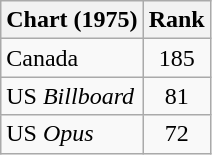<table class="wikitable sortable">
<tr>
<th>Chart (1975)</th>
<th>Rank</th>
</tr>
<tr>
<td>Canada </td>
<td style="text-align:center;">185</td>
</tr>
<tr>
<td>US <em>Billboard</em> </td>
<td style="text-align:center;">81</td>
</tr>
<tr>
<td>US <em>Opus</em></td>
<td style="text-align:center;">72</td>
</tr>
</table>
